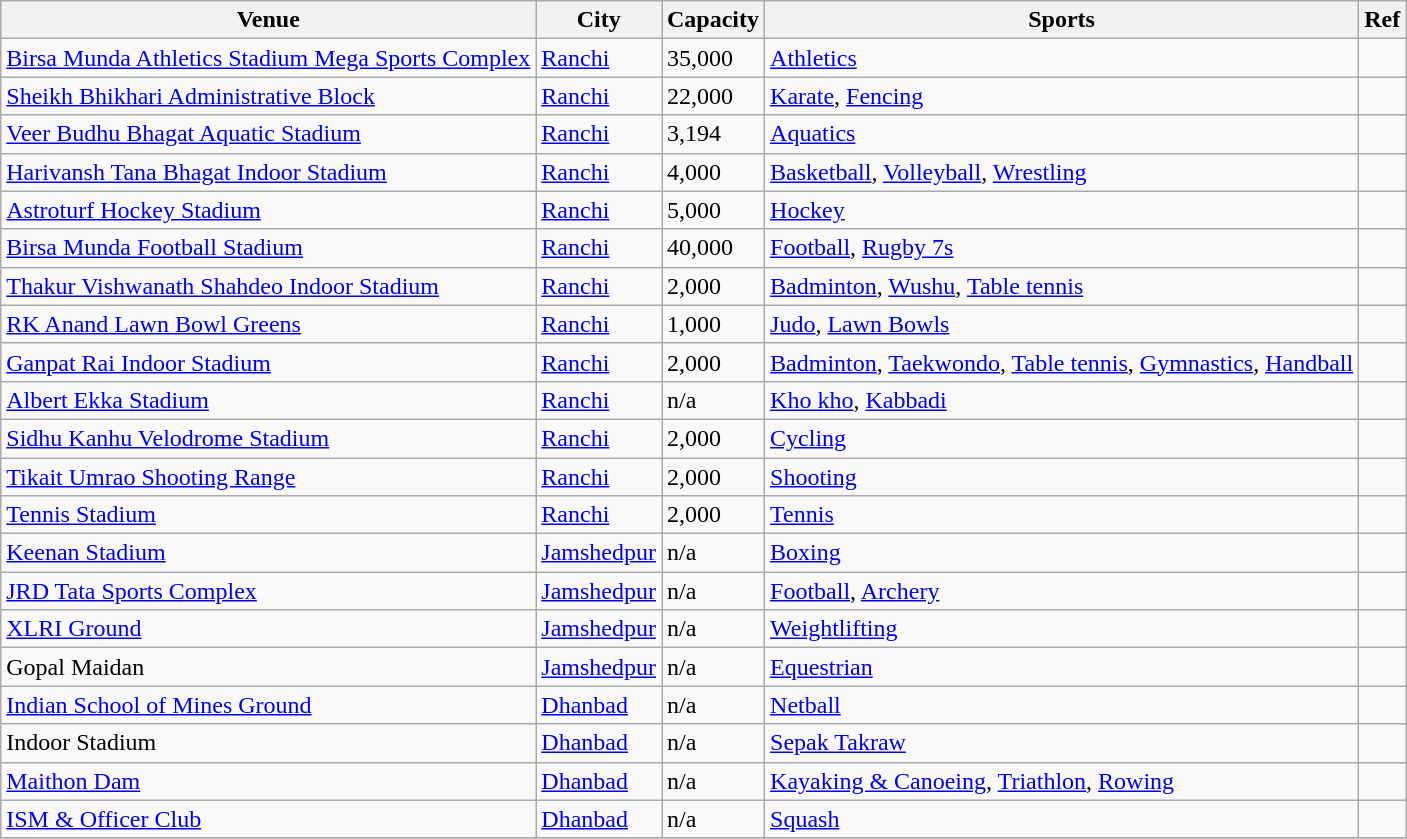<table class="wikitable">
<tr>
<th scope="col">Venue</th>
<th scope="col">City</th>
<th scope="col">Capacity</th>
<th scope="col">Sports</th>
<th scope="col">Ref</th>
</tr>
<tr>
<td><a href='#'>Birsa Munda Athletics Stadium Mega Sports Complex</a></td>
<td><a href='#'>Ranchi</a></td>
<td>35,000</td>
<td><a href='#'>Athletics</a></td>
<td></td>
</tr>
<tr>
<td><a href='#'>Sheikh Bhikhari Administrative Block</a></td>
<td><a href='#'>Ranchi</a></td>
<td>22,000</td>
<td><a href='#'>Karate</a>, <a href='#'>Fencing</a></td>
<td></td>
</tr>
<tr>
<td><a href='#'>Veer Budhu Bhagat Aquatic Stadium</a></td>
<td><a href='#'>Ranchi</a></td>
<td>3,194</td>
<td><a href='#'>Aquatics</a></td>
<td></td>
</tr>
<tr>
<td><a href='#'>Harivansh Tana Bhagat Indoor Stadium</a></td>
<td><a href='#'>Ranchi</a></td>
<td>4,000</td>
<td><a href='#'>Basketball</a>, <a href='#'>Volleyball</a>, <a href='#'>Wrestling</a></td>
<td></td>
</tr>
<tr>
<td><a href='#'>Astroturf Hockey Stadium</a></td>
<td><a href='#'>Ranchi</a></td>
<td>5,000</td>
<td><a href='#'>Hockey</a></td>
<td></td>
</tr>
<tr>
<td><a href='#'>Birsa Munda Football Stadium</a></td>
<td><a href='#'>Ranchi</a></td>
<td>40,000</td>
<td><a href='#'>Football</a>, <a href='#'>Rugby 7s</a></td>
<td></td>
</tr>
<tr>
<td><a href='#'>Thakur Vishwanath Shahdeo Indoor Stadium</a></td>
<td><a href='#'>Ranchi</a></td>
<td>2,000</td>
<td><a href='#'>Badminton</a>, <a href='#'>Wushu</a>, <a href='#'>Table tennis</a></td>
<td></td>
</tr>
<tr>
<td><a href='#'>RK Anand Lawn Bowl Greens</a></td>
<td><a href='#'>Ranchi</a></td>
<td>1,000</td>
<td><a href='#'>Judo</a>, <a href='#'>Lawn Bowls</a></td>
<td></td>
</tr>
<tr>
<td><a href='#'>Ganpat Rai Indoor Stadium</a></td>
<td><a href='#'>Ranchi</a></td>
<td>2,000</td>
<td><a href='#'>Badminton</a>, <a href='#'>Taekwondo</a>, <a href='#'>Table tennis</a>, <a href='#'>Gymnastics</a>, <a href='#'>Handball</a></td>
<td></td>
</tr>
<tr>
<td><a href='#'>Albert Ekka Stadium</a></td>
<td><a href='#'>Ranchi</a></td>
<td>n/a</td>
<td><a href='#'>Kho kho</a>, <a href='#'>Kabbadi</a></td>
<td></td>
</tr>
<tr>
<td><a href='#'>Sidhu Kanhu Velodrome Stadium</a></td>
<td><a href='#'>Ranchi</a></td>
<td>2,000</td>
<td><a href='#'>Cycling</a></td>
<td></td>
</tr>
<tr>
<td><a href='#'>Tikait Umrao Shooting Range</a></td>
<td><a href='#'>Ranchi</a></td>
<td>2,000</td>
<td><a href='#'>Shooting</a></td>
<td></td>
</tr>
<tr>
<td><a href='#'>Tennis Stadium</a></td>
<td><a href='#'>Ranchi</a></td>
<td>2,000</td>
<td><a href='#'>Tennis</a></td>
<td></td>
</tr>
<tr>
<td><a href='#'>Keenan Stadium</a></td>
<td><a href='#'>Jamshedpur</a></td>
<td>n/a</td>
<td><a href='#'>Boxing</a></td>
<td></td>
</tr>
<tr>
<td><a href='#'>JRD Tata Sports Complex</a></td>
<td><a href='#'>Jamshedpur</a></td>
<td>n/a</td>
<td><a href='#'>Football</a>, <a href='#'>Archery</a></td>
<td></td>
</tr>
<tr>
<td><a href='#'>XLRI Ground</a></td>
<td><a href='#'>Jamshedpur</a></td>
<td>n/a</td>
<td><a href='#'>Weightlifting</a></td>
<td></td>
</tr>
<tr>
<td>Gopal Maidan</td>
<td><a href='#'>Jamshedpur</a></td>
<td>n/a</td>
<td><a href='#'>Equestrian</a></td>
<td></td>
</tr>
<tr>
<td><a href='#'>Indian School of Mines Ground</a></td>
<td><a href='#'>Dhanbad</a></td>
<td>n/a</td>
<td><a href='#'>Netball</a></td>
<td></td>
</tr>
<tr>
<td>Indoor Stadium</td>
<td><a href='#'>Dhanbad</a></td>
<td>n/a</td>
<td><a href='#'>Sepak Takraw</a></td>
<td></td>
</tr>
<tr>
<td><a href='#'>Maithon Dam</a></td>
<td><a href='#'>Dhanbad</a></td>
<td>n/a</td>
<td><a href='#'>Kayaking & Canoeing</a>, <a href='#'>Triathlon</a>, <a href='#'>Rowing</a></td>
<td></td>
</tr>
<tr>
<td><a href='#'>ISM & Officer Club</a></td>
<td><a href='#'>Dhanbad</a></td>
<td>n/a</td>
<td><a href='#'>Squash</a></td>
<td></td>
</tr>
<tr>
</tr>
</table>
